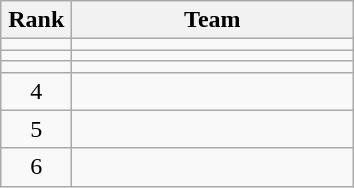<table class="wikitable" style="text-align: center;">
<tr>
<th width=40>Rank</th>
<th width=180>Team</th>
</tr>
<tr align=center>
<td></td>
<td style="text-align:left;"></td>
</tr>
<tr align=center>
<td></td>
<td style="text-align:left;"></td>
</tr>
<tr align=center>
<td></td>
<td style="text-align:left;"></td>
</tr>
<tr align=center>
<td>4</td>
<td style="text-align:left;"></td>
</tr>
<tr align=center>
<td>5</td>
<td style="text-align:left;"></td>
</tr>
<tr align=center>
<td>6</td>
<td style="text-align:left;"></td>
</tr>
</table>
